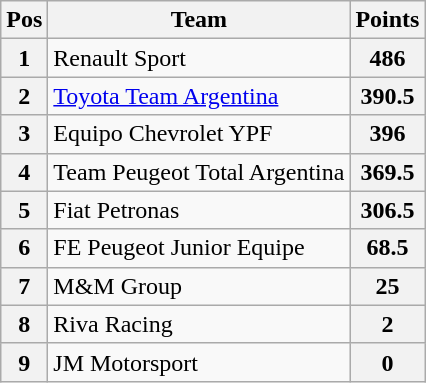<table class="wikitable">
<tr>
<th>Pos</th>
<th>Team</th>
<th>Points</th>
</tr>
<tr>
<th>1</th>
<td>Renault Sport</td>
<th>486</th>
</tr>
<tr>
<th>2</th>
<td><a href='#'>Toyota Team Argentina</a></td>
<th>390.5</th>
</tr>
<tr>
<th>3</th>
<td>Equipo Chevrolet YPF</td>
<th>396</th>
</tr>
<tr>
<th>4</th>
<td>Team Peugeot Total Argentina</td>
<th>369.5</th>
</tr>
<tr>
<th>5</th>
<td>Fiat Petronas</td>
<th>306.5</th>
</tr>
<tr>
<th>6</th>
<td>FE Peugeot Junior Equipe</td>
<th>68.5</th>
</tr>
<tr>
<th>7</th>
<td>M&M Group</td>
<th>25</th>
</tr>
<tr>
<th>8</th>
<td>Riva Racing</td>
<th>2</th>
</tr>
<tr>
<th>9</th>
<td>JM Motorsport</td>
<th>0</th>
</tr>
</table>
